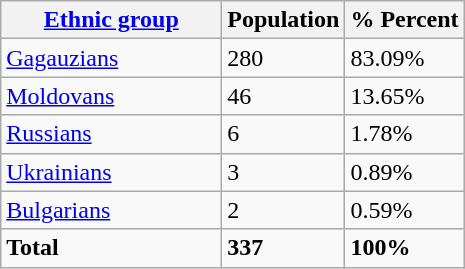<table class="wikitable sortable">
<tr>
<th style="width:140px;"><a href='#'>Ethnic group</a></th>
<th>Population</th>
<th>% Percent</th>
</tr>
<tr>
<td><a href='#'>Gagauzians</a></td>
<td>280</td>
<td>83.09%</td>
</tr>
<tr>
<td><a href='#'>Moldovans</a></td>
<td>46</td>
<td>13.65%</td>
</tr>
<tr>
<td><a href='#'>Russians</a></td>
<td>6</td>
<td>1.78%</td>
</tr>
<tr>
<td><a href='#'>Ukrainians</a></td>
<td>3</td>
<td>0.89%</td>
</tr>
<tr>
<td><a href='#'>Bulgarians</a></td>
<td>2</td>
<td>0.59%</td>
</tr>
<tr>
<td><strong>Total</strong></td>
<td><strong>337</strong></td>
<td><strong>100%</strong></td>
</tr>
</table>
